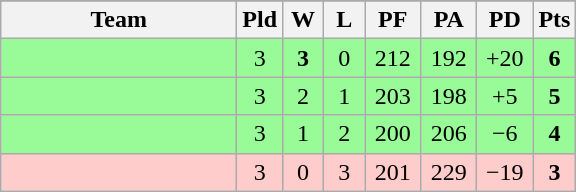<table class=wikitable>
<tr align=center>
</tr>
<tr>
<th width=150>Team</th>
<th width=20>Pld</th>
<th width=20>W</th>
<th width=20>L</th>
<th width=30>PF</th>
<th width=30>PA</th>
<th width=30>PD</th>
<th width=20>Pts</th>
</tr>
<tr align=center bgcolor="#98fb98">
<td align=left></td>
<td>3</td>
<td><strong>3</strong></td>
<td>0</td>
<td>212</td>
<td>192</td>
<td>+20</td>
<td><strong>6</strong></td>
</tr>
<tr align=center bgcolor="#98fb98">
<td align=left></td>
<td>3</td>
<td>2</td>
<td>1</td>
<td>203</td>
<td>198</td>
<td>+5</td>
<td><strong>5</strong></td>
</tr>
<tr align=center bgcolor="#98fb98">
<td align=left></td>
<td>3</td>
<td>1</td>
<td>2</td>
<td>200</td>
<td>206</td>
<td>−6</td>
<td><strong>4</strong></td>
</tr>
<tr align=center bgcolor=ffcccc>
<td align=left></td>
<td>3</td>
<td>0</td>
<td>3</td>
<td>201</td>
<td>229</td>
<td>−19</td>
<td><strong>3</strong></td>
</tr>
</table>
